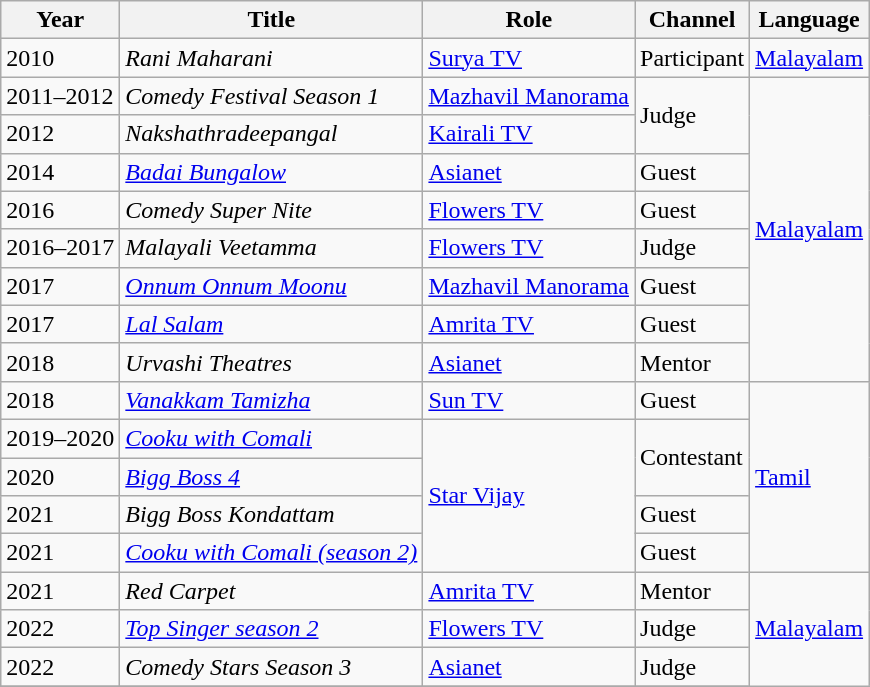<table class="wikitable sortable">
<tr>
<th>Year</th>
<th>Title</th>
<th>Role</th>
<th>Channel</th>
<th>Language</th>
</tr>
<tr>
<td>2010</td>
<td><em>Rani Maharani</em></td>
<td><a href='#'>Surya TV</a></td>
<td>Participant</td>
<td><a href='#'>Malayalam</a></td>
</tr>
<tr>
<td>2011–2012</td>
<td><em>Comedy Festival Season 1</em></td>
<td><a href='#'>Mazhavil Manorama</a></td>
<td rowspan=2>Judge</td>
<td rowspan=8><a href='#'>Malayalam</a></td>
</tr>
<tr>
<td>2012</td>
<td><em>Nakshathradeepangal</em></td>
<td><a href='#'>Kairali TV</a></td>
</tr>
<tr>
<td>2014</td>
<td><em><a href='#'>Badai Bungalow</a></em></td>
<td><a href='#'>Asianet</a></td>
<td>Guest</td>
</tr>
<tr>
<td>2016</td>
<td><em>Comedy Super Nite</em></td>
<td><a href='#'>Flowers TV</a></td>
<td>Guest</td>
</tr>
<tr>
<td>2016–2017</td>
<td><em>Malayali Veetamma</em></td>
<td><a href='#'>Flowers TV</a></td>
<td>Judge</td>
</tr>
<tr>
<td>2017</td>
<td><em><a href='#'>Onnum Onnum Moonu</a></em></td>
<td><a href='#'>Mazhavil Manorama</a></td>
<td>Guest</td>
</tr>
<tr>
<td>2017</td>
<td><em><a href='#'>Lal Salam</a></em></td>
<td><a href='#'>Amrita TV</a></td>
<td>Guest</td>
</tr>
<tr>
<td>2018</td>
<td><em>Urvashi Theatres</em></td>
<td><a href='#'>Asianet</a></td>
<td>Mentor</td>
</tr>
<tr>
<td>2018</td>
<td><em><a href='#'>Vanakkam Tamizha</a></em></td>
<td><a href='#'>Sun TV</a></td>
<td>Guest</td>
<td rowspan=5><a href='#'>Tamil</a></td>
</tr>
<tr>
<td>2019–2020</td>
<td><em><a href='#'>Cooku with Comali</a></em></td>
<td rowspan=4><a href='#'>Star Vijay</a></td>
<td rowspan=2>Contestant</td>
</tr>
<tr>
<td>2020</td>
<td><em><a href='#'>Bigg Boss 4</a></em></td>
</tr>
<tr>
<td>2021</td>
<td><em>Bigg Boss Kondattam</em></td>
<td>Guest</td>
</tr>
<tr>
<td>2021</td>
<td><em><a href='#'>Cooku with Comali (season 2)</a></em></td>
<td>Guest</td>
</tr>
<tr>
<td>2021</td>
<td><em>Red Carpet</em></td>
<td><a href='#'>Amrita TV</a></td>
<td>Mentor</td>
<td rowspan=4><a href='#'>Malayalam</a></td>
</tr>
<tr>
<td>2022</td>
<td><em><a href='#'>Top Singer season 2</a></em></td>
<td><a href='#'>Flowers TV</a></td>
<td>Judge</td>
</tr>
<tr>
<td>2022</td>
<td><em>Comedy Stars Season 3 </em></td>
<td><a href='#'>Asianet</a></td>
<td>Judge</td>
</tr>
<tr>
</tr>
</table>
